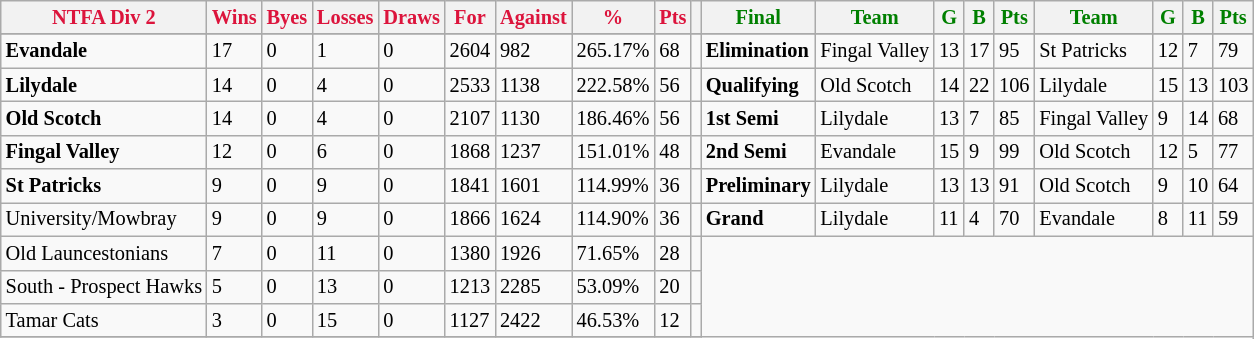<table style="font-size: 85%; text-align: left;" class="wikitable">
<tr>
<th style="color:crimson">NTFA Div 2</th>
<th style="color:crimson">Wins</th>
<th style="color:crimson">Byes</th>
<th style="color:crimson">Losses</th>
<th style="color:crimson">Draws</th>
<th style="color:crimson">For</th>
<th style="color:crimson">Against</th>
<th style="color:crimson">%</th>
<th style="color:crimson">Pts</th>
<th></th>
<th style="color:green">Final</th>
<th style="color:green">Team</th>
<th style="color:green">G</th>
<th style="color:green">B</th>
<th style="color:green">Pts</th>
<th style="color:green">Team</th>
<th style="color:green">G</th>
<th style="color:green">B</th>
<th style="color:green">Pts</th>
</tr>
<tr>
</tr>
<tr>
</tr>
<tr>
<td><strong>	Evandale	</strong></td>
<td>17</td>
<td>0</td>
<td>1</td>
<td>0</td>
<td>2604</td>
<td>982</td>
<td>265.17%</td>
<td>68</td>
<td></td>
<td><strong>Elimination</strong></td>
<td>Fingal Valley</td>
<td>13</td>
<td>17</td>
<td>95</td>
<td>St Patricks</td>
<td>12</td>
<td>7</td>
<td>79</td>
</tr>
<tr>
<td><strong>	Lilydale	</strong></td>
<td>14</td>
<td>0</td>
<td>4</td>
<td>0</td>
<td>2533</td>
<td>1138</td>
<td>222.58%</td>
<td>56</td>
<td></td>
<td><strong>Qualifying</strong></td>
<td>Old Scotch</td>
<td>14</td>
<td>22</td>
<td>106</td>
<td>Lilydale</td>
<td>15</td>
<td>13</td>
<td>103</td>
</tr>
<tr>
<td><strong>	Old Scotch	</strong></td>
<td>14</td>
<td>0</td>
<td>4</td>
<td>0</td>
<td>2107</td>
<td>1130</td>
<td>186.46%</td>
<td>56</td>
<td></td>
<td><strong>1st Semi</strong></td>
<td>Lilydale</td>
<td>13</td>
<td>7</td>
<td>85</td>
<td>Fingal Valley</td>
<td>9</td>
<td>14</td>
<td>68</td>
</tr>
<tr>
<td><strong>	Fingal Valley	</strong></td>
<td>12</td>
<td>0</td>
<td>6</td>
<td>0</td>
<td>1868</td>
<td>1237</td>
<td>151.01%</td>
<td>48</td>
<td></td>
<td><strong>2nd Semi</strong></td>
<td>Evandale</td>
<td>15</td>
<td>9</td>
<td>99</td>
<td>Old Scotch</td>
<td>12</td>
<td>5</td>
<td>77</td>
</tr>
<tr>
<td><strong>	St Patricks	</strong></td>
<td>9</td>
<td>0</td>
<td>9</td>
<td>0</td>
<td>1841</td>
<td>1601</td>
<td>114.99%</td>
<td>36</td>
<td></td>
<td><strong>Preliminary</strong></td>
<td>Lilydale</td>
<td>13</td>
<td>13</td>
<td>91</td>
<td>Old Scotch</td>
<td>9</td>
<td>10</td>
<td>64</td>
</tr>
<tr>
<td>University/Mowbray</td>
<td>9</td>
<td>0</td>
<td>9</td>
<td>0</td>
<td>1866</td>
<td>1624</td>
<td>114.90%</td>
<td>36</td>
<td></td>
<td><strong>Grand</strong></td>
<td>Lilydale</td>
<td>11</td>
<td>4</td>
<td>70</td>
<td>Evandale</td>
<td>8</td>
<td>11</td>
<td>59</td>
</tr>
<tr>
<td>Old Launcestonians</td>
<td>7</td>
<td>0</td>
<td>11</td>
<td>0</td>
<td>1380</td>
<td>1926</td>
<td>71.65%</td>
<td>28</td>
<td></td>
</tr>
<tr>
<td>South - Prospect Hawks</td>
<td>5</td>
<td>0</td>
<td>13</td>
<td>0</td>
<td>1213</td>
<td>2285</td>
<td>53.09%</td>
<td>20</td>
<td></td>
</tr>
<tr>
<td>Tamar Cats</td>
<td>3</td>
<td>0</td>
<td>15</td>
<td>0</td>
<td>1127</td>
<td>2422</td>
<td>46.53%</td>
<td>12</td>
<td></td>
</tr>
<tr>
</tr>
</table>
